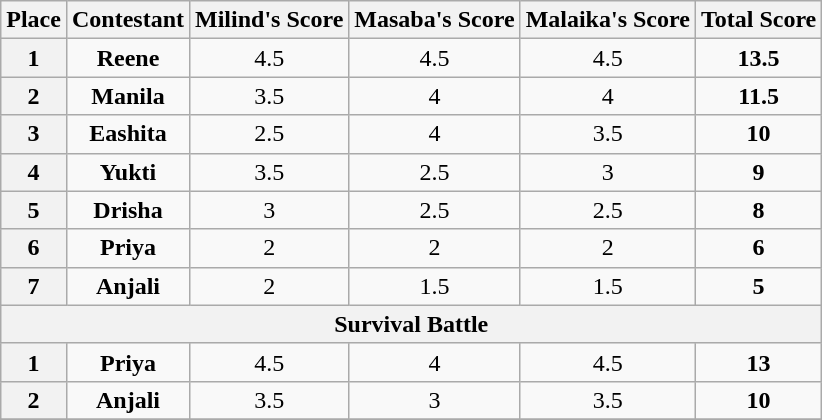<table class="wikitable" style="text-align:center">
<tr>
<th>Place</th>
<th>Contestant</th>
<th>Milind's Score</th>
<th>Masaba's Score</th>
<th>Malaika's Score</th>
<th>Total Score</th>
</tr>
<tr>
<th>1</th>
<td><strong>Reene</strong></td>
<td>4.5</td>
<td>4.5</td>
<td>4.5</td>
<td><strong>13.5</strong></td>
</tr>
<tr>
<th>2</th>
<td><strong>Manila</strong></td>
<td>3.5</td>
<td>4</td>
<td>4</td>
<td><strong>11.5</strong></td>
</tr>
<tr>
<th>3</th>
<td><strong>Eashita</strong></td>
<td>2.5</td>
<td>4</td>
<td>3.5</td>
<td><strong>10</strong></td>
</tr>
<tr>
<th>4</th>
<td><strong>Yukti</strong></td>
<td>3.5</td>
<td>2.5</td>
<td>3</td>
<td><strong>9</strong></td>
</tr>
<tr>
<th>5</th>
<td><strong>Drisha</strong></td>
<td>3</td>
<td>2.5</td>
<td>2.5</td>
<td><strong>8</strong></td>
</tr>
<tr>
<th>6</th>
<td><strong>Priya</strong></td>
<td>2</td>
<td>2</td>
<td>2</td>
<td><strong>6</strong></td>
</tr>
<tr>
<th>7</th>
<td><strong>Anjali</strong></td>
<td>2</td>
<td>1.5</td>
<td>1.5</td>
<td><strong>5</strong></td>
</tr>
<tr>
<th colspan="6">Survival Battle</th>
</tr>
<tr>
<th>1</th>
<td><strong>Priya</strong></td>
<td>4.5</td>
<td>4</td>
<td>4.5</td>
<td><strong>13</strong></td>
</tr>
<tr>
<th>2</th>
<td><strong>Anjali</strong></td>
<td>3.5</td>
<td>3</td>
<td>3.5</td>
<td><strong>10</strong></td>
</tr>
<tr>
</tr>
</table>
